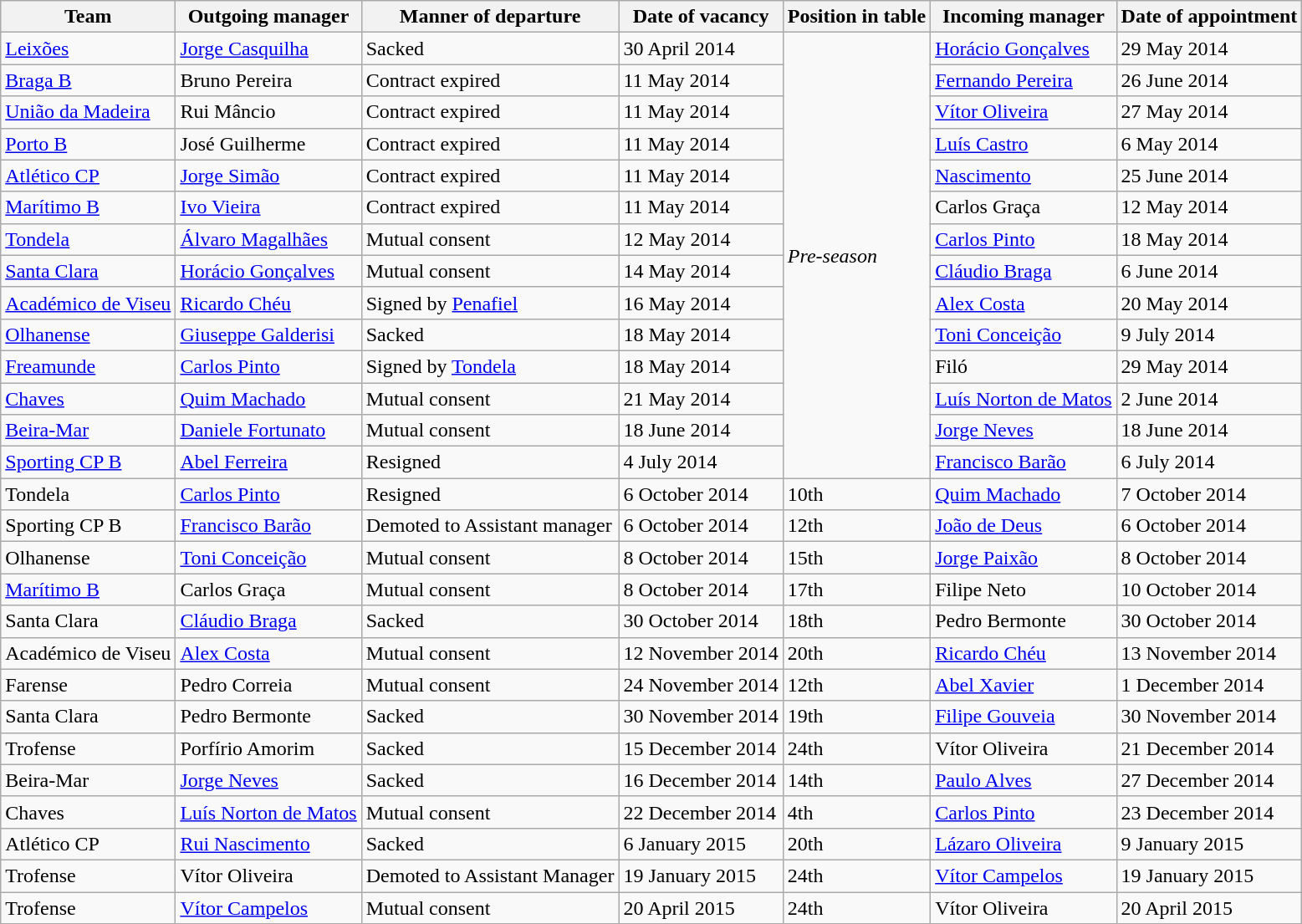<table class="wikitable sortable">
<tr>
<th>Team</th>
<th>Outgoing manager</th>
<th>Manner of departure</th>
<th>Date of vacancy</th>
<th>Position in table</th>
<th>Incoming manager</th>
<th>Date of appointment</th>
</tr>
<tr>
<td><a href='#'>Leixões</a></td>
<td> <a href='#'>Jorge Casquilha</a></td>
<td>Sacked</td>
<td>30 April 2014</td>
<td rowspan=14><em>Pre-season</em></td>
<td> <a href='#'>Horácio Gonçalves</a></td>
<td>29 May 2014</td>
</tr>
<tr>
<td><a href='#'>Braga B</a></td>
<td> Bruno Pereira</td>
<td>Contract expired</td>
<td>11 May 2014</td>
<td> <a href='#'>Fernando Pereira</a></td>
<td>26 June 2014</td>
</tr>
<tr>
<td><a href='#'>União da Madeira</a></td>
<td> Rui Mâncio</td>
<td>Contract expired</td>
<td>11 May 2014</td>
<td> <a href='#'>Vítor Oliveira</a></td>
<td>27 May 2014</td>
</tr>
<tr>
<td><a href='#'>Porto B</a></td>
<td> José Guilherme</td>
<td>Contract expired</td>
<td>11 May 2014</td>
<td> <a href='#'>Luís Castro</a></td>
<td>6 May 2014</td>
</tr>
<tr>
<td><a href='#'>Atlético CP</a></td>
<td> <a href='#'>Jorge Simão</a></td>
<td>Contract expired</td>
<td>11 May 2014</td>
<td> <a href='#'>Nascimento</a></td>
<td>25 June 2014</td>
</tr>
<tr>
<td><a href='#'>Marítimo B</a></td>
<td> <a href='#'>Ivo Vieira</a></td>
<td>Contract expired</td>
<td>11 May 2014</td>
<td> Carlos Graça</td>
<td>12 May 2014</td>
</tr>
<tr>
<td><a href='#'>Tondela</a></td>
<td> <a href='#'>Álvaro Magalhães</a></td>
<td>Mutual consent</td>
<td>12 May 2014</td>
<td> <a href='#'>Carlos Pinto</a></td>
<td>18 May 2014</td>
</tr>
<tr>
<td><a href='#'>Santa Clara</a></td>
<td> <a href='#'>Horácio Gonçalves</a></td>
<td>Mutual consent</td>
<td>14 May 2014</td>
<td> <a href='#'>Cláudio Braga</a></td>
<td>6 June 2014</td>
</tr>
<tr>
<td><a href='#'>Académico de Viseu</a></td>
<td> <a href='#'>Ricardo Chéu</a></td>
<td>Signed by <a href='#'>Penafiel</a></td>
<td>16 May 2014</td>
<td> <a href='#'>Alex Costa</a></td>
<td>20 May 2014</td>
</tr>
<tr>
<td><a href='#'>Olhanense</a></td>
<td> <a href='#'>Giuseppe Galderisi</a></td>
<td>Sacked</td>
<td>18 May 2014</td>
<td> <a href='#'>Toni Conceição</a></td>
<td>9 July 2014</td>
</tr>
<tr>
<td><a href='#'>Freamunde</a></td>
<td> <a href='#'>Carlos Pinto</a></td>
<td>Signed by <a href='#'>Tondela</a></td>
<td>18 May 2014</td>
<td> Filó</td>
<td>29 May 2014</td>
</tr>
<tr>
<td><a href='#'>Chaves</a></td>
<td> <a href='#'>Quim Machado</a></td>
<td>Mutual consent</td>
<td>21 May 2014</td>
<td> <a href='#'>Luís Norton de Matos</a></td>
<td>2 June 2014</td>
</tr>
<tr>
<td><a href='#'>Beira-Mar</a></td>
<td> <a href='#'>Daniele Fortunato</a></td>
<td>Mutual consent</td>
<td>18 June 2014</td>
<td> <a href='#'>Jorge Neves</a></td>
<td>18 June 2014</td>
</tr>
<tr>
<td><a href='#'>Sporting CP B</a></td>
<td> <a href='#'>Abel Ferreira</a></td>
<td>Resigned</td>
<td>4 July 2014</td>
<td> <a href='#'>Francisco Barão</a></td>
<td>6 July 2014</td>
</tr>
<tr>
<td>Tondela</td>
<td> <a href='#'>Carlos Pinto</a></td>
<td>Resigned</td>
<td>6 October 2014</td>
<td>10th</td>
<td> <a href='#'>Quim Machado</a></td>
<td>7 October 2014</td>
</tr>
<tr>
<td>Sporting CP B</td>
<td> <a href='#'>Francisco Barão</a></td>
<td>Demoted to Assistant manager</td>
<td>6 October 2014</td>
<td>12th</td>
<td> <a href='#'>João de Deus</a></td>
<td>6 October 2014</td>
</tr>
<tr>
<td>Olhanense</td>
<td> <a href='#'>Toni Conceição</a></td>
<td>Mutual consent</td>
<td>8 October 2014</td>
<td>15th</td>
<td> <a href='#'>Jorge Paixão</a></td>
<td>8 October 2014</td>
</tr>
<tr>
<td><a href='#'>Marítimo B</a></td>
<td> Carlos Graça</td>
<td>Mutual consent</td>
<td>8 October 2014</td>
<td>17th</td>
<td> Filipe Neto</td>
<td>10 October 2014</td>
</tr>
<tr>
<td>Santa Clara</td>
<td> <a href='#'>Cláudio Braga</a></td>
<td>Sacked</td>
<td>30 October 2014</td>
<td>18th</td>
<td> Pedro Bermonte</td>
<td>30 October 2014</td>
</tr>
<tr>
<td>Académico de Viseu</td>
<td> <a href='#'>Alex Costa</a></td>
<td>Mutual consent</td>
<td>12 November 2014</td>
<td>20th</td>
<td> <a href='#'>Ricardo Chéu</a></td>
<td>13 November 2014</td>
</tr>
<tr>
<td>Farense</td>
<td> Pedro Correia</td>
<td>Mutual consent</td>
<td>24 November 2014</td>
<td>12th</td>
<td> <a href='#'>Abel Xavier</a></td>
<td>1 December 2014</td>
</tr>
<tr>
<td>Santa Clara</td>
<td> Pedro Bermonte</td>
<td>Sacked</td>
<td>30 November 2014</td>
<td>19th</td>
<td> <a href='#'>Filipe Gouveia</a></td>
<td>30 November 2014</td>
</tr>
<tr>
<td>Trofense</td>
<td> Porfírio Amorim</td>
<td>Sacked</td>
<td>15 December 2014</td>
<td>24th</td>
<td> Vítor Oliveira</td>
<td>21 December 2014</td>
</tr>
<tr>
<td>Beira-Mar</td>
<td> <a href='#'>Jorge Neves</a></td>
<td>Sacked</td>
<td>16 December 2014</td>
<td>14th</td>
<td> <a href='#'>Paulo Alves</a></td>
<td>27 December 2014</td>
</tr>
<tr>
<td>Chaves</td>
<td> <a href='#'>Luís Norton de Matos</a></td>
<td>Mutual consent</td>
<td>22 December 2014</td>
<td>4th</td>
<td> <a href='#'>Carlos Pinto</a></td>
<td>23 December 2014</td>
</tr>
<tr>
<td>Atlético CP</td>
<td> <a href='#'>Rui Nascimento</a></td>
<td>Sacked</td>
<td>6 January 2015</td>
<td>20th</td>
<td> <a href='#'>Lázaro Oliveira</a></td>
<td>9 January 2015</td>
</tr>
<tr>
<td>Trofense</td>
<td> Vítor Oliveira</td>
<td>Demoted to Assistant Manager</td>
<td>19 January 2015</td>
<td>24th</td>
<td> <a href='#'>Vítor Campelos</a></td>
<td>19 January 2015</td>
</tr>
<tr>
<td>Trofense</td>
<td> <a href='#'>Vítor Campelos</a></td>
<td>Mutual consent</td>
<td>20 April 2015</td>
<td>24th</td>
<td> Vítor Oliveira</td>
<td>20 April 2015</td>
</tr>
</table>
